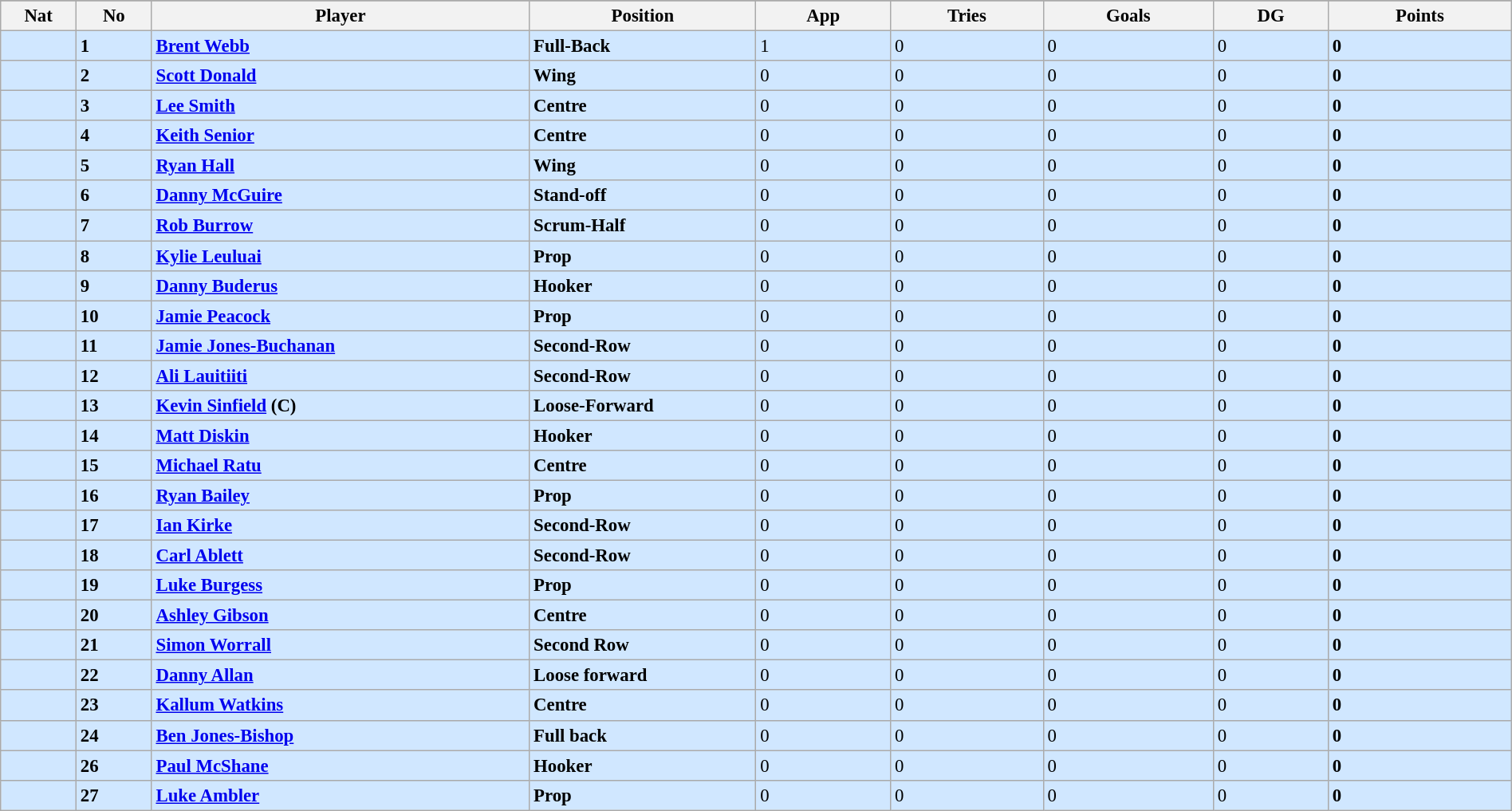<table class="wikitable sortable" width="100%" style="font-size:95%">
<tr bgcolor="#efefef">
</tr>
<tr bgcolor="#efefef">
<th width=5%>Nat</th>
<th width=5%>No</th>
<th width=25%>Player</th>
<th width=15%>Position</th>
<th width="10">App</th>
<th width="10">Tries</th>
<th width="10">Goals</th>
<th width="10">DG</th>
<th width="10">Points</th>
</tr>
<tr bgcolor=#D0E7FF>
<td align=centre></td>
<td align=centre><strong>1</strong></td>
<td><strong><a href='#'>Brent Webb</a></strong></td>
<td align=centre><strong>Full-Back</strong></td>
<td align=centre>1</td>
<td align=centre>0</td>
<td align=centre>0</td>
<td align=centre>0</td>
<td align=centre><strong>0</strong></td>
</tr>
<tr bgcolor=#D0E7FF>
<td align=centre></td>
<td align=centre><strong>2</strong></td>
<td><strong><a href='#'>Scott Donald</a></strong></td>
<td align=centre><strong>Wing</strong></td>
<td align=centre>0</td>
<td align=centre>0</td>
<td align=centre>0</td>
<td align=centre>0</td>
<td align=centre><strong>0</strong></td>
</tr>
<tr bgcolor=#D0E7FF>
<td align=centre></td>
<td align=centre><strong>3</strong></td>
<td><strong><a href='#'>Lee Smith</a></strong></td>
<td align=centre><strong>Centre</strong></td>
<td align=centre>0</td>
<td align=centre>0</td>
<td align=centre>0</td>
<td align=centre>0</td>
<td align=centre><strong>0</strong></td>
</tr>
<tr bgcolor=#D0E7FF>
<td align=centre></td>
<td align=centre><strong>4</strong></td>
<td><strong><a href='#'>Keith Senior</a></strong></td>
<td align=centre><strong>Centre</strong></td>
<td align=centre>0</td>
<td align=centre>0</td>
<td align=centre>0</td>
<td align=centre>0</td>
<td align=centre><strong>0</strong></td>
</tr>
<tr bgcolor=#D0E7FF>
<td align=centre></td>
<td align=centre><strong>5</strong></td>
<td><strong><a href='#'>Ryan Hall</a></strong></td>
<td align=centre><strong>Wing</strong></td>
<td align=centre>0</td>
<td align=centre>0</td>
<td align=centre>0</td>
<td align=centre>0</td>
<td align=centre><strong>0</strong></td>
</tr>
<tr bgcolor=#D0E7FF>
<td align=centre></td>
<td align=centre><strong>6</strong></td>
<td><strong><a href='#'>Danny McGuire</a></strong></td>
<td align=centre><strong>Stand-off</strong></td>
<td align=centre>0</td>
<td align=centre>0</td>
<td align=centre>0</td>
<td align=centre>0</td>
<td align=centre><strong>0</strong></td>
</tr>
<tr bgcolor=#D0E7FF>
<td align=centre></td>
<td align=centre><strong>7</strong></td>
<td><strong><a href='#'>Rob Burrow</a></strong></td>
<td align=centre><strong>Scrum-Half</strong></td>
<td align=centre>0</td>
<td align=centre>0</td>
<td align=centre>0</td>
<td align=centre>0</td>
<td align=centre><strong>0</strong></td>
</tr>
<tr bgcolor=#D0E7FF>
<td align=centre></td>
<td align=centre><strong>8</strong></td>
<td><strong><a href='#'>Kylie Leuluai</a></strong></td>
<td align=centre><strong>Prop</strong></td>
<td align=centre>0</td>
<td align=centre>0</td>
<td align=centre>0</td>
<td align=centre>0</td>
<td align=centre><strong>0</strong></td>
</tr>
<tr bgcolor=#D0E7FF>
<td align=centre></td>
<td align=centre><strong>9</strong></td>
<td><strong><a href='#'>Danny Buderus</a></strong></td>
<td align=centre><strong>Hooker</strong></td>
<td align=centre>0</td>
<td align=centre>0</td>
<td align=centre>0</td>
<td align=centre>0</td>
<td align=centre><strong>0</strong></td>
</tr>
<tr bgcolor=#D0E7FF>
<td align=centre></td>
<td align=centre><strong>10</strong></td>
<td><strong><a href='#'>Jamie Peacock</a></strong></td>
<td align=centre><strong>Prop</strong></td>
<td align=centre>0</td>
<td align=centre>0</td>
<td align=centre>0</td>
<td align=centre>0</td>
<td align=centre><strong>0</strong></td>
</tr>
<tr bgcolor=#D0E7FF>
<td align=centre></td>
<td align=centre><strong>11</strong></td>
<td><strong><a href='#'>Jamie Jones-Buchanan</a></strong></td>
<td align=centre><strong>Second-Row</strong></td>
<td align=centre>0</td>
<td align=centre>0</td>
<td align=centre>0</td>
<td align=centre>0</td>
<td align=centre><strong>0</strong></td>
</tr>
<tr bgcolor=#D0E7FF>
<td align=centre></td>
<td align=centre><strong>12</strong></td>
<td><strong><a href='#'>Ali Lauitiiti</a></strong></td>
<td align=centre><strong>Second-Row</strong></td>
<td align=centre>0</td>
<td align=centre>0</td>
<td align=centre>0</td>
<td align=centre>0</td>
<td align=centre><strong>0</strong></td>
</tr>
<tr bgcolor=#D0E7FF>
<td align=centre></td>
<td align=centre><strong>13</strong></td>
<td><strong><a href='#'>Kevin Sinfield</a> (C)</strong></td>
<td align=centre><strong>Loose-Forward</strong></td>
<td align=centre>0</td>
<td align=centre>0</td>
<td align=centre>0</td>
<td align=centre>0</td>
<td align=centre><strong>0</strong></td>
</tr>
<tr bgcolor=#D0E7FF>
<td align=centre></td>
<td align=centre><strong>14</strong></td>
<td><strong><a href='#'>Matt Diskin</a></strong></td>
<td align=centre><strong>Hooker</strong></td>
<td align=centre>0</td>
<td align=centre>0</td>
<td align=centre>0</td>
<td align=centre>0</td>
<td align=centre><strong>0</strong></td>
</tr>
<tr bgcolor=#D0E7FF>
<td align=centre></td>
<td align=centre><strong>15</strong></td>
<td><strong><a href='#'>Michael Ratu</a></strong></td>
<td align=centre><strong>Centre</strong></td>
<td align=centre>0</td>
<td align=centre>0</td>
<td align=centre>0</td>
<td align=centre>0</td>
<td align=centre><strong>0</strong></td>
</tr>
<tr bgcolor=#D0E7FF>
<td align=centre></td>
<td align=centre><strong>16</strong></td>
<td><strong><a href='#'>Ryan Bailey</a></strong></td>
<td align=centre><strong>Prop</strong></td>
<td align=centre>0</td>
<td align=centre>0</td>
<td align=centre>0</td>
<td align=centre>0</td>
<td align=centre><strong>0</strong></td>
</tr>
<tr bgcolor=#D0E7FF>
<td align=centre></td>
<td align=centre><strong>17</strong></td>
<td><strong><a href='#'>Ian Kirke</a></strong></td>
<td align=centre><strong>Second-Row</strong></td>
<td align=centre>0</td>
<td align=centre>0</td>
<td align=centre>0</td>
<td align=centre>0</td>
<td align=centre><strong>0</strong></td>
</tr>
<tr bgcolor=#D0E7FF>
<td align=centre></td>
<td align=centre><strong>18</strong></td>
<td><strong><a href='#'>Carl Ablett</a></strong></td>
<td align=centre><strong>Second-Row</strong></td>
<td align=centre>0</td>
<td align=centre>0</td>
<td align=centre>0</td>
<td align=centre>0</td>
<td align=centre><strong>0</strong></td>
</tr>
<tr bgcolor=#D0E7FF>
<td align=centre></td>
<td align=centre><strong>19</strong></td>
<td><strong><a href='#'>Luke Burgess</a></strong></td>
<td align=centre><strong>Prop</strong></td>
<td align=centre>0</td>
<td align=centre>0</td>
<td align=centre>0</td>
<td align=centre>0</td>
<td align=centre><strong>0</strong></td>
</tr>
<tr bgcolor=#D0E7FF>
<td align=centre></td>
<td align=centre><strong>20</strong></td>
<td><strong><a href='#'>Ashley Gibson</a></strong></td>
<td align=centre><strong>Centre</strong></td>
<td align=centre>0</td>
<td align=centre>0</td>
<td align=centre>0</td>
<td align=centre>0</td>
<td align=centre><strong>0</strong></td>
</tr>
<tr bgcolor=#D0E7FF>
<td align=centre></td>
<td align=centre><strong>21</strong></td>
<td><strong><a href='#'>Simon Worrall</a></strong></td>
<td align=centre><strong>Second Row</strong></td>
<td align=centre>0</td>
<td align=centre>0</td>
<td align=centre>0</td>
<td align=centre>0</td>
<td align=centre><strong>0</strong></td>
</tr>
<tr bgcolor=#D0E7FF>
<td align=centre></td>
<td align=centre><strong>22</strong></td>
<td><strong><a href='#'>Danny Allan</a></strong></td>
<td align=centre><strong>Loose forward</strong></td>
<td align=centre>0</td>
<td align=centre>0</td>
<td align=centre>0</td>
<td align=centre>0</td>
<td align=centre><strong>0</strong></td>
</tr>
<tr bgcolor=#D0E7FF>
<td align=centre></td>
<td align=centre><strong>23</strong></td>
<td><strong><a href='#'>Kallum Watkins</a></strong></td>
<td align=centre><strong>Centre</strong></td>
<td align=centre>0</td>
<td align=centre>0</td>
<td align=centre>0</td>
<td align=centre>0</td>
<td align=centre><strong>0</strong></td>
</tr>
<tr bgcolor=#D0E7FF>
<td align=centre></td>
<td align=centre><strong>24</strong></td>
<td><strong><a href='#'>Ben Jones-Bishop</a></strong></td>
<td align=centre><strong>Full back</strong></td>
<td align=centre>0</td>
<td align=centre>0</td>
<td align=centre>0</td>
<td align=centre>0</td>
<td align=centre><strong>0</strong></td>
</tr>
<tr bgcolor=#D0E7FF>
<td align=centre></td>
<td align=centre><strong>26</strong></td>
<td><strong><a href='#'>Paul McShane</a></strong></td>
<td align=centre><strong>Hooker</strong></td>
<td align=centre>0</td>
<td align=centre>0</td>
<td align=centre>0</td>
<td align=centre>0</td>
<td align=centre><strong>0</strong></td>
</tr>
<tr bgcolor=#D0E7FF>
<td align=centre></td>
<td align=centre><strong>27</strong></td>
<td><strong><a href='#'>Luke Ambler</a></strong></td>
<td align=centre><strong>Prop</strong></td>
<td align=centre>0</td>
<td align=centre>0</td>
<td align=centre>0</td>
<td align=centre>0</td>
<td align=centre><strong>0</strong></td>
</tr>
</table>
